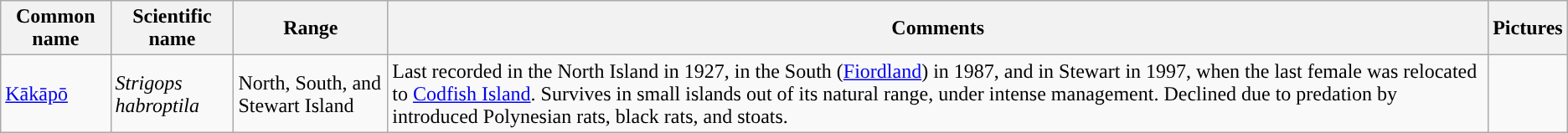<table class="wikitable">
<tr>
<th>Common name</th>
<th>Scientific name</th>
<th>Range</th>
<th class="unsortable">Comments</th>
<th>Pictures</th>
</tr>
<tr>
<td><a href='#'>Kākāpō</a></td>
<td><em>Strigops habroptila</em></td>
<td>North, South, and Stewart Island</td>
<td>Last recorded in the North Island in 1927, in the South (<a href='#'>Fiordland</a>) in 1987, and in Stewart in 1997, when the last female was relocated to <a href='#'>Codfish Island</a>. Survives in small islands out of its natural range, under intense management. Declined due to predation by introduced Polynesian rats, black rats, and stoats.</td>
<td></td>
</tr>
</table>
